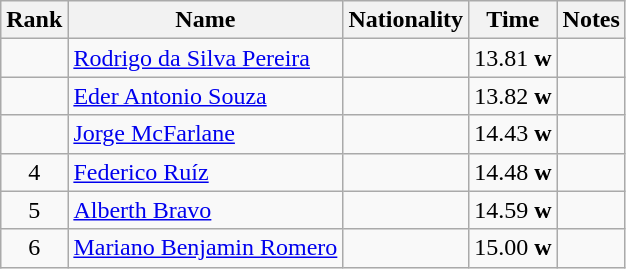<table class="wikitable sortable" style="text-align:center">
<tr>
<th>Rank</th>
<th>Name</th>
<th>Nationality</th>
<th>Time</th>
<th>Notes</th>
</tr>
<tr>
<td align=center></td>
<td align=left><a href='#'>Rodrigo da Silva Pereira</a></td>
<td align=left></td>
<td>13.81 <strong>w</strong></td>
<td></td>
</tr>
<tr>
<td align=center></td>
<td align=left><a href='#'>Eder Antonio Souza</a></td>
<td align=left></td>
<td>13.82 <strong>w</strong></td>
<td></td>
</tr>
<tr>
<td align=center></td>
<td align=left><a href='#'>Jorge McFarlane</a></td>
<td align=left></td>
<td>14.43 <strong>w</strong></td>
<td></td>
</tr>
<tr>
<td align=center>4</td>
<td align=left><a href='#'>Federico Ruíz</a></td>
<td align=left></td>
<td>14.48 <strong>w</strong></td>
<td></td>
</tr>
<tr>
<td align=center>5</td>
<td align=left><a href='#'>Alberth Bravo</a></td>
<td align=left></td>
<td>14.59 <strong>w</strong></td>
<td></td>
</tr>
<tr>
<td align=center>6</td>
<td align=left><a href='#'>Mariano Benjamin Romero</a></td>
<td align=left></td>
<td>15.00 <strong>w</strong></td>
<td></td>
</tr>
</table>
